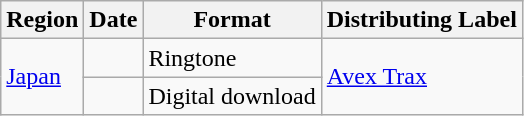<table class="wikitable">
<tr>
<th>Region</th>
<th>Date</th>
<th>Format</th>
<th>Distributing Label</th>
</tr>
<tr>
<td rowspan="2"><a href='#'>Japan</a></td>
<td></td>
<td>Ringtone</td>
<td rowspan="2"><a href='#'>Avex Trax</a></td>
</tr>
<tr>
<td></td>
<td>Digital download</td>
</tr>
</table>
